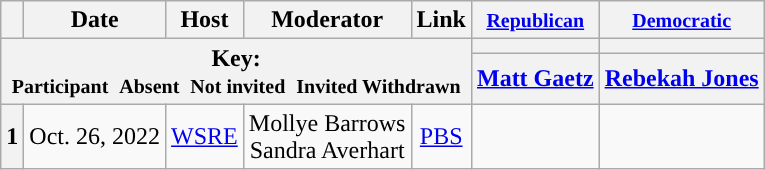<table class="wikitable" style="text-align:center;">
<tr>
<th scope="col"></th>
<th scope="col">Date</th>
<th scope="col">Host</th>
<th scope="col">Moderator</th>
<th scope="col">Link</th>
<th scope="col"><small><a href='#'>Republican</a></small></th>
<th scope="col"><small><a href='#'>Democratic</a></small></th>
</tr>
<tr>
<th colspan="5" rowspan="2">Key:<br> <small>Participant </small>  <small>Absent </small>  <small>Not invited </small>  <small>Invited  Withdrawn</small></th>
<th scope="col" style="background:"></th>
<th scope="col" style="background:"></th>
</tr>
<tr>
<th scope="col"><a href='#'>Matt Gaetz</a></th>
<th scope="col"><a href='#'>Rebekah Jones</a></th>
</tr>
<tr>
<th>1</th>
<td style="white-space:nowrap;">Oct. 26, 2022</td>
<td style="white-space:nowrap;"><a href='#'>WSRE</a></td>
<td style="white-space:nowrap;">Mollye Barrows<br>Sandra Averhart</td>
<td style="white-space:nowrap;"><a href='#'>PBS</a></td>
<td></td>
<td></td>
</tr>
</table>
